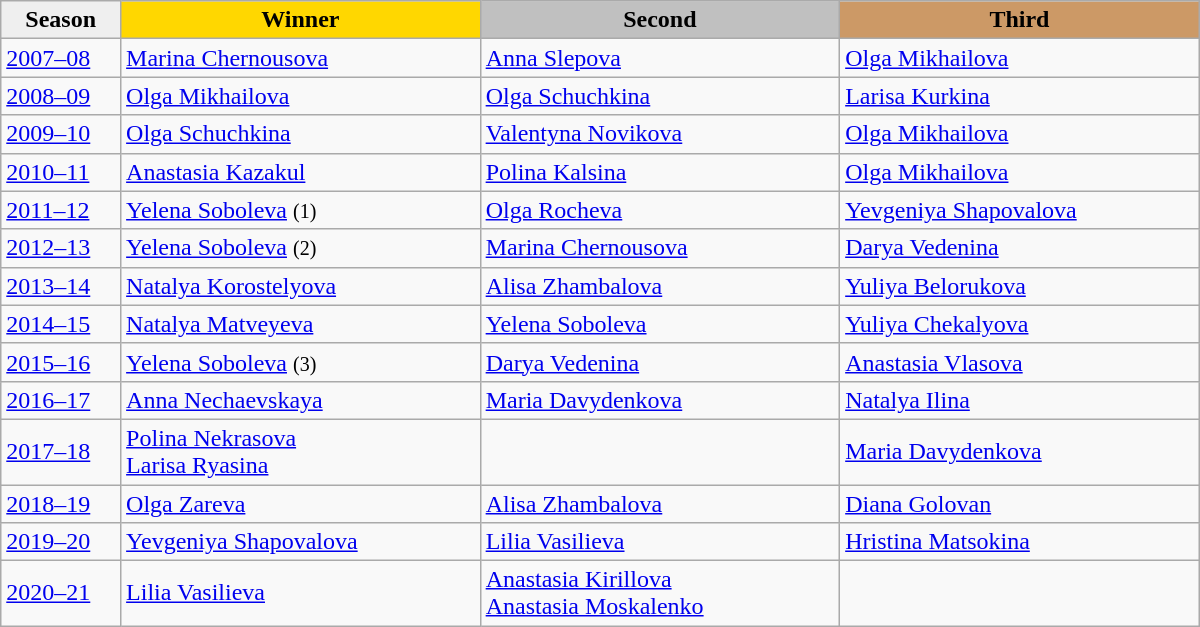<table class="wikitable sortable" width="800">
<tr>
<th style="width:10%; background:#efefef;">Season</th>
<th style="width:30%; background:gold">Winner</th>
<th style="width:30%; background:silver">Second</th>
<th style="width:30%; background:#CC9966">Third</th>
</tr>
<tr>
<td><a href='#'>2007–08</a></td>
<td> <a href='#'>Marina Chernousova</a></td>
<td> <a href='#'>Anna Slepova</a></td>
<td> <a href='#'>Olga Mikhailova</a></td>
</tr>
<tr>
<td><a href='#'>2008–09</a></td>
<td> <a href='#'>Olga Mikhailova</a></td>
<td> <a href='#'>Olga Schuchkina</a></td>
<td> <a href='#'>Larisa Kurkina</a></td>
</tr>
<tr>
<td><a href='#'>2009–10</a></td>
<td> <a href='#'>Olga Schuchkina</a></td>
<td> <a href='#'>Valentyna Novikova</a></td>
<td> <a href='#'>Olga Mikhailova</a></td>
</tr>
<tr>
<td><a href='#'>2010–11</a></td>
<td> <a href='#'>Anastasia Kazakul</a></td>
<td> <a href='#'>Polina Kalsina</a></td>
<td> <a href='#'>Olga Mikhailova</a></td>
</tr>
<tr>
<td><a href='#'>2011–12</a></td>
<td> <a href='#'>Yelena Soboleva</a> <small>(1)</small></td>
<td> <a href='#'>Olga Rocheva</a></td>
<td> <a href='#'>Yevgeniya Shapovalova</a></td>
</tr>
<tr>
<td><a href='#'>2012–13</a></td>
<td> <a href='#'>Yelena Soboleva</a> <small>(2)</small></td>
<td> <a href='#'>Marina Chernousova</a></td>
<td> <a href='#'>Darya Vedenina</a></td>
</tr>
<tr>
<td><a href='#'>2013–14</a></td>
<td> <a href='#'>Natalya Korostelyova</a></td>
<td> <a href='#'>Alisa Zhambalova</a></td>
<td> <a href='#'>Yuliya Belorukova</a></td>
</tr>
<tr>
<td><a href='#'>2014–15</a></td>
<td> <a href='#'>Natalya Matveyeva</a></td>
<td> <a href='#'>Yelena Soboleva</a></td>
<td> <a href='#'>Yuliya Chekalyova</a></td>
</tr>
<tr>
<td><a href='#'>2015–16</a></td>
<td> <a href='#'>Yelena Soboleva</a> <small>(3)</small></td>
<td> <a href='#'>Darya Vedenina</a></td>
<td> <a href='#'>Anastasia Vlasova</a></td>
</tr>
<tr>
<td><a href='#'>2016–17</a></td>
<td> <a href='#'>Anna Nechaevskaya</a></td>
<td> <a href='#'>Maria Davydenkova</a></td>
<td> <a href='#'>Natalya Ilina</a></td>
</tr>
<tr>
<td><a href='#'>2017–18</a></td>
<td> <a href='#'>Polina Nekrasova</a><br> <a href='#'>Larisa Ryasina</a></td>
<td></td>
<td> <a href='#'>Maria Davydenkova</a></td>
</tr>
<tr>
<td><a href='#'>2018–19</a></td>
<td> <a href='#'>Olga Zareva</a></td>
<td> <a href='#'>Alisa Zhambalova</a></td>
<td> <a href='#'>Diana Golovan</a></td>
</tr>
<tr>
<td><a href='#'>2019–20</a></td>
<td> <a href='#'>Yevgeniya Shapovalova</a></td>
<td> <a href='#'>Lilia Vasilieva</a></td>
<td> <a href='#'>Hristina Matsokina</a></td>
</tr>
<tr>
<td><a href='#'>2020–21</a></td>
<td> <a href='#'>Lilia Vasilieva</a></td>
<td> <a href='#'>Anastasia Kirillova</a><br> <a href='#'>Anastasia Moskalenko</a></td>
<td></td>
</tr>
</table>
